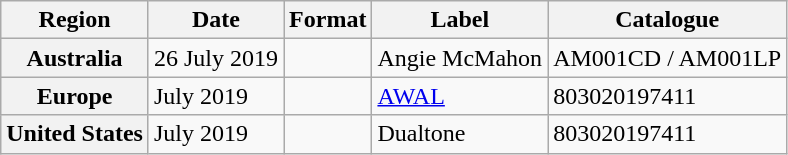<table class="wikitable plainrowheaders">
<tr>
<th scope="col">Region</th>
<th scope="col">Date</th>
<th scope="col">Format</th>
<th scope="col">Label</th>
<th scope="col">Catalogue</th>
</tr>
<tr>
<th scope="row">Australia</th>
<td>26 July 2019</td>
<td></td>
<td>Angie McMahon</td>
<td>AM001CD / AM001LP</td>
</tr>
<tr>
<th scope="row">Europe</th>
<td>July 2019</td>
<td></td>
<td><a href='#'>AWAL</a></td>
<td>803020197411</td>
</tr>
<tr>
<th scope="row">United States</th>
<td>July 2019</td>
<td></td>
<td>Dualtone</td>
<td>803020197411</td>
</tr>
</table>
